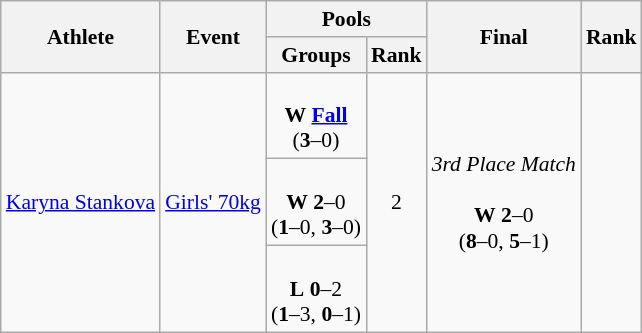<table class="wikitable" style="text-align:left; font-size:90%">
<tr>
<th rowspan="2">Athlete</th>
<th rowspan="2">Event</th>
<th colspan="2">Pools</th>
<th rowspan="2">Final</th>
<th rowspan="2">Rank</th>
</tr>
<tr>
<th>Groups</th>
<th>Rank</th>
</tr>
<tr>
<td rowspan="3"><a href='#'>Karyna Stankova</a></td>
<td rowspan="3"><a href='#'>Girls' 70kg</a></td>
<td align=center><br><strong>W</strong> <strong><a href='#'>Fall</a></strong><br>(<strong>3</strong>–0)</td>
<td rowspan="3" align=center>2</td>
<td align=center rowspan=3><em>3rd Place Match</em><br><br><strong>W</strong> <strong>2</strong>–0<br>(<strong>8</strong>–0, <strong>5</strong>–1)</td>
<td rowspan="3" align="center"></td>
</tr>
<tr>
<td align=center><br><strong>W</strong> <strong>2</strong>–0<br>(<strong>1</strong>–0, <strong>3</strong>–0)</td>
</tr>
<tr>
<td align=center><br><strong>L</strong> <strong>0</strong>–2<br>(<strong>1</strong>–3, <strong>0</strong>–1)</td>
</tr>
</table>
